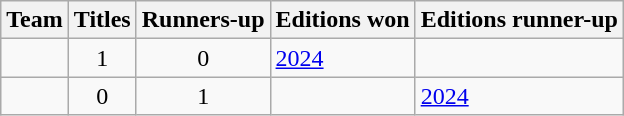<table class="wikitable sortable">
<tr>
<th>Team</th>
<th>Titles</th>
<th>Runners-up</th>
<th>Editions won</th>
<th>Editions runner-up</th>
</tr>
<tr>
<td></td>
<td align=center>1</td>
<td align=center>0</td>
<td><a href='#'>2024</a></td>
<td></td>
</tr>
<tr>
<td></td>
<td align=center>0</td>
<td align=center>1</td>
<td></td>
<td><a href='#'>2024</a></td>
</tr>
</table>
